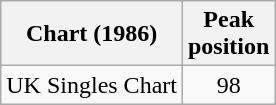<table class="wikitable sortable">
<tr>
<th>Chart (1986)</th>
<th>Peak<br>position</th>
</tr>
<tr>
<td align="left">UK Singles Chart</td>
<td style="text-align:center;">98</td>
</tr>
</table>
